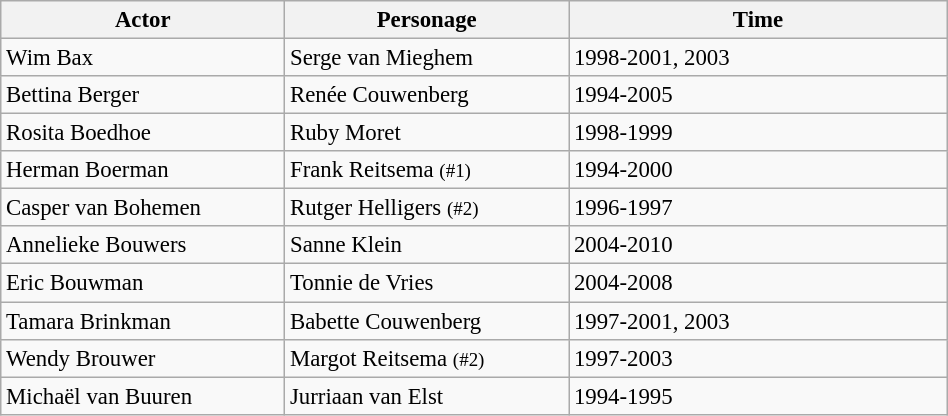<table class="wikitable sortable" width="50%" style="font-size:95%">
<tr>
<th width="30%">Actor</th>
<th width="30%">Personage</th>
<th width="40%">Time</th>
</tr>
<tr>
<td>Wim Bax</td>
<td>Serge van Mieghem</td>
<td>1998-2001, 2003</td>
</tr>
<tr>
<td>Bettina Berger</td>
<td>Renée Couwenberg</td>
<td>1994-2005</td>
</tr>
<tr>
<td>Rosita Boedhoe</td>
<td>Ruby Moret</td>
<td>1998-1999</td>
</tr>
<tr>
<td>Herman Boerman</td>
<td>Frank Reitsema <small> (#1) </small></td>
<td>1994-2000</td>
</tr>
<tr>
<td>Casper van Bohemen</td>
<td>Rutger Helligers <small> (#2) </small></td>
<td>1996-1997</td>
</tr>
<tr>
<td>Annelieke Bouwers</td>
<td>Sanne Klein</td>
<td>2004-2010</td>
</tr>
<tr>
<td>Eric Bouwman</td>
<td>Tonnie de Vries</td>
<td>2004-2008</td>
</tr>
<tr>
<td>Tamara Brinkman</td>
<td>Babette Couwenberg</td>
<td>1997-2001, 2003</td>
</tr>
<tr>
<td>Wendy Brouwer</td>
<td>Margot Reitsema <small> (#2) </small></td>
<td>1997-2003</td>
</tr>
<tr>
<td>Michaël van Buuren</td>
<td>Jurriaan van Elst</td>
<td>1994-1995</td>
</tr>
</table>
